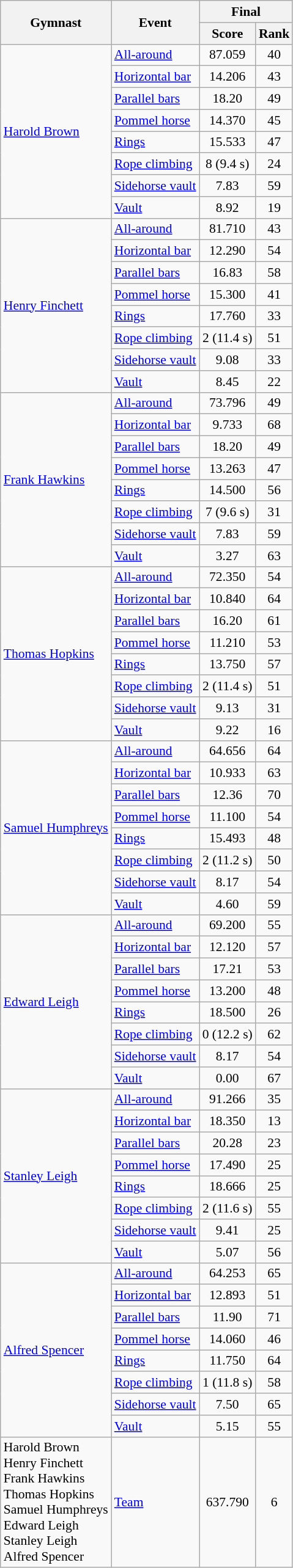<table class=wikitable style="font-size:90%">
<tr>
<th rowspan=2>Gymnast</th>
<th rowspan=2>Event</th>
<th colspan=2>Final</th>
</tr>
<tr>
<th>Score</th>
<th>Rank</th>
</tr>
<tr>
<td rowspan=8><a href='#'>Harold Brown</a></td>
<td><a href='#'>All-around</a></td>
<td align=center>87.059</td>
<td align=center>40</td>
</tr>
<tr>
<td><a href='#'>Horizontal bar</a></td>
<td align=center>14.206</td>
<td align=center>43</td>
</tr>
<tr>
<td><a href='#'>Parallel bars</a></td>
<td align=center>18.20</td>
<td align=center>49</td>
</tr>
<tr>
<td><a href='#'>Pommel horse</a></td>
<td align=center>14.370</td>
<td align=center>45</td>
</tr>
<tr>
<td><a href='#'>Rings</a></td>
<td align=center>15.533</td>
<td align=center>47</td>
</tr>
<tr>
<td><a href='#'>Rope climbing</a></td>
<td align=center>8 (9.4 s)</td>
<td align=center>24</td>
</tr>
<tr>
<td><a href='#'>Sidehorse vault</a></td>
<td align=center>7.83</td>
<td align=center>59</td>
</tr>
<tr>
<td><a href='#'>Vault</a></td>
<td align=center>8.92</td>
<td align=center>19</td>
</tr>
<tr>
<td rowspan=8><a href='#'>Henry Finchett</a></td>
<td><a href='#'>All-around</a></td>
<td align=center>81.710</td>
<td align=center>43</td>
</tr>
<tr>
<td><a href='#'>Horizontal bar</a></td>
<td align=center>12.290</td>
<td align=center>54</td>
</tr>
<tr>
<td><a href='#'>Parallel bars</a></td>
<td align=center>16.83</td>
<td align=center>58</td>
</tr>
<tr>
<td><a href='#'>Pommel horse</a></td>
<td align=center>15.300</td>
<td align=center>41</td>
</tr>
<tr>
<td><a href='#'>Rings</a></td>
<td align=center>17.760</td>
<td align=center>33</td>
</tr>
<tr>
<td><a href='#'>Rope climbing</a></td>
<td align=center>2 (11.4 s)</td>
<td align=center>51</td>
</tr>
<tr>
<td><a href='#'>Sidehorse vault</a></td>
<td align=center>9.08</td>
<td align=center>33</td>
</tr>
<tr>
<td><a href='#'>Vault</a></td>
<td align=center>8.45</td>
<td align=center>22</td>
</tr>
<tr>
<td rowspan=8><a href='#'>Frank Hawkins</a></td>
<td><a href='#'>All-around</a></td>
<td align=center>73.796</td>
<td align=center>49</td>
</tr>
<tr>
<td><a href='#'>Horizontal bar</a></td>
<td align=center>9.733</td>
<td align=center>68</td>
</tr>
<tr>
<td><a href='#'>Parallel bars</a></td>
<td align=center>18.20</td>
<td align=center>49</td>
</tr>
<tr>
<td><a href='#'>Pommel horse</a></td>
<td align=center>13.263</td>
<td align=center>47</td>
</tr>
<tr>
<td><a href='#'>Rings</a></td>
<td align=center>14.500</td>
<td align=center>56</td>
</tr>
<tr>
<td><a href='#'>Rope climbing</a></td>
<td align=center>7 (9.6 s)</td>
<td align=center>31</td>
</tr>
<tr>
<td><a href='#'>Sidehorse vault</a></td>
<td align=center>7.83</td>
<td align=center>59</td>
</tr>
<tr>
<td><a href='#'>Vault</a></td>
<td align=center>3.27</td>
<td align=center>63</td>
</tr>
<tr>
<td rowspan=8><a href='#'>Thomas Hopkins</a></td>
<td><a href='#'>All-around</a></td>
<td align=center>72.350</td>
<td align=center>54</td>
</tr>
<tr>
<td><a href='#'>Horizontal bar</a></td>
<td align=center>10.840</td>
<td align=center>64</td>
</tr>
<tr>
<td><a href='#'>Parallel bars</a></td>
<td align=center>16.20</td>
<td align=center>61</td>
</tr>
<tr>
<td><a href='#'>Pommel horse</a></td>
<td align=center>11.210</td>
<td align=center>53</td>
</tr>
<tr>
<td><a href='#'>Rings</a></td>
<td align=center>13.750</td>
<td align=center>57</td>
</tr>
<tr>
<td><a href='#'>Rope climbing</a></td>
<td align=center>2 (11.4 s)</td>
<td align=center>51</td>
</tr>
<tr>
<td><a href='#'>Sidehorse vault</a></td>
<td align=center>9.13</td>
<td align=center>31</td>
</tr>
<tr>
<td><a href='#'>Vault</a></td>
<td align=center>9.22</td>
<td align=center>16</td>
</tr>
<tr>
<td rowspan=8><a href='#'>Samuel Humphreys</a></td>
<td><a href='#'>All-around</a></td>
<td align=center>64.656</td>
<td align=center>64</td>
</tr>
<tr>
<td><a href='#'>Horizontal bar</a></td>
<td align=center>10.933</td>
<td align=center>63</td>
</tr>
<tr>
<td><a href='#'>Parallel bars</a></td>
<td align=center>12.36</td>
<td align=center>70</td>
</tr>
<tr>
<td><a href='#'>Pommel horse</a></td>
<td align=center>11.100</td>
<td align=center>54</td>
</tr>
<tr>
<td><a href='#'>Rings</a></td>
<td align=center>15.493</td>
<td align=center>48</td>
</tr>
<tr>
<td><a href='#'>Rope climbing</a></td>
<td align=center>2 (11.2 s)</td>
<td align=center>50</td>
</tr>
<tr>
<td><a href='#'>Sidehorse vault</a></td>
<td align=center>8.17</td>
<td align=center>54</td>
</tr>
<tr>
<td><a href='#'>Vault</a></td>
<td align=center>4.60</td>
<td align=center>59</td>
</tr>
<tr>
<td rowspan=8><a href='#'>Edward Leigh</a></td>
<td><a href='#'>All-around</a></td>
<td align=center>69.200</td>
<td align=center>55</td>
</tr>
<tr>
<td><a href='#'>Horizontal bar</a></td>
<td align=center>12.120</td>
<td align=center>57</td>
</tr>
<tr>
<td><a href='#'>Parallel bars</a></td>
<td align=center>17.21</td>
<td align=center>53</td>
</tr>
<tr>
<td><a href='#'>Pommel horse</a></td>
<td align=center>13.200</td>
<td align=center>48</td>
</tr>
<tr>
<td><a href='#'>Rings</a></td>
<td align=center>18.500</td>
<td align=center>26</td>
</tr>
<tr>
<td><a href='#'>Rope climbing</a></td>
<td align=center>0 (12.2 s)</td>
<td align=center>62</td>
</tr>
<tr>
<td><a href='#'>Sidehorse vault</a></td>
<td align=center>8.17</td>
<td align=center>54</td>
</tr>
<tr>
<td><a href='#'>Vault</a></td>
<td align=center>0.00</td>
<td align=center>67</td>
</tr>
<tr>
<td rowspan=8><a href='#'>Stanley Leigh</a></td>
<td><a href='#'>All-around</a></td>
<td align=center>91.266</td>
<td align=center>35</td>
</tr>
<tr>
<td><a href='#'>Horizontal bar</a></td>
<td align=center>18.350</td>
<td align=center>13</td>
</tr>
<tr>
<td><a href='#'>Parallel bars</a></td>
<td align=center>20.28</td>
<td align=center>23</td>
</tr>
<tr>
<td><a href='#'>Pommel horse</a></td>
<td align=center>17.490</td>
<td align=center>25</td>
</tr>
<tr>
<td><a href='#'>Rings</a></td>
<td align=center>18.666</td>
<td align=center>25</td>
</tr>
<tr>
<td><a href='#'>Rope climbing</a></td>
<td align=center>2 (11.6 s)</td>
<td align=center>55</td>
</tr>
<tr>
<td><a href='#'>Sidehorse vault</a></td>
<td align=center>9.41</td>
<td align=center>25</td>
</tr>
<tr>
<td><a href='#'>Vault</a></td>
<td align=center>5.07</td>
<td align=center>56</td>
</tr>
<tr>
<td rowspan=8><a href='#'>Alfred Spencer</a></td>
<td><a href='#'>All-around</a></td>
<td align=center>64.253</td>
<td align=center>65</td>
</tr>
<tr>
<td><a href='#'>Horizontal bar</a></td>
<td align=center>12.893</td>
<td align=center>51</td>
</tr>
<tr>
<td><a href='#'>Parallel bars</a></td>
<td align=center>11.90</td>
<td align=center>71</td>
</tr>
<tr>
<td><a href='#'>Pommel horse</a></td>
<td align=center>14.060</td>
<td align=center>46</td>
</tr>
<tr>
<td><a href='#'>Rings</a></td>
<td align=center>11.750</td>
<td align=center>64</td>
</tr>
<tr>
<td><a href='#'>Rope climbing</a></td>
<td align=center>1 (11.8 s)</td>
<td align=center>58</td>
</tr>
<tr>
<td><a href='#'>Sidehorse vault</a></td>
<td align=center>7.50</td>
<td align=center>65</td>
</tr>
<tr>
<td><a href='#'>Vault</a></td>
<td align=center>5.15</td>
<td align=center>55</td>
</tr>
<tr>
<td>Harold Brown <br> Henry Finchett <br> Frank Hawkins <br> Thomas Hopkins <br> Samuel Humphreys <br> Edward Leigh <br> Stanley Leigh <br> Alfred Spencer</td>
<td><a href='#'>Team</a></td>
<td align=center>637.790</td>
<td align=center>6</td>
</tr>
</table>
